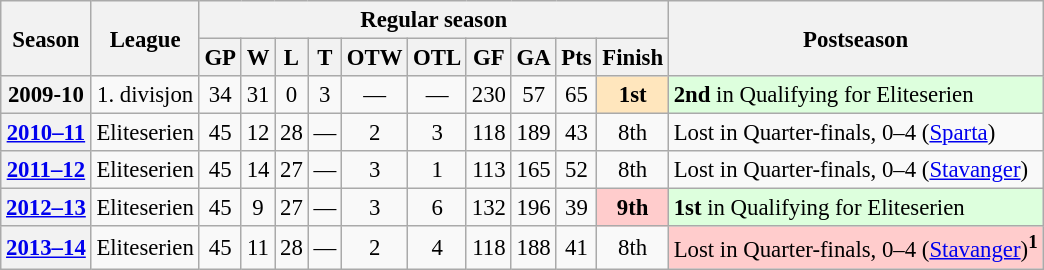<table class="wikitable" style="text-align: center; font-size: 95%">
<tr>
<th rowspan="2">Season</th>
<th rowspan="2">League</th>
<th colspan="10">Regular season</th>
<th rowspan="2">Postseason</th>
</tr>
<tr>
<th>GP</th>
<th>W</th>
<th>L</th>
<th>T</th>
<th>OTW</th>
<th>OTL</th>
<th>GF</th>
<th>GA</th>
<th>Pts</th>
<th>Finish</th>
</tr>
<tr>
<th>2009-10</th>
<td>1. divisjon</td>
<td>34</td>
<td>31</td>
<td>0</td>
<td>3</td>
<td>—</td>
<td>—</td>
<td>230</td>
<td>57</td>
<td>65</td>
<td bgcolor="#FFE6BD"><strong>1st</strong></td>
<td align="left" bgcolor="#ddffdd"><strong>2nd</strong> in Qualifying for Eliteserien</td>
</tr>
<tr>
<th><a href='#'>2010–11</a></th>
<td>Eliteserien</td>
<td>45</td>
<td>12</td>
<td>28</td>
<td>—</td>
<td>2</td>
<td>3</td>
<td>118</td>
<td>189</td>
<td>43</td>
<td>8th</td>
<td align="left">Lost in Quarter-finals, 0–4 (<a href='#'>Sparta</a>)</td>
</tr>
<tr>
<th><a href='#'>2011–12</a></th>
<td>Eliteserien</td>
<td>45</td>
<td>14</td>
<td>27</td>
<td>—</td>
<td>3</td>
<td>1</td>
<td>113</td>
<td>165</td>
<td>52</td>
<td>8th</td>
<td align="left">Lost in Quarter-finals, 0–4 (<a href='#'>Stavanger</a>)</td>
</tr>
<tr>
<th><a href='#'>2012–13</a></th>
<td>Eliteserien</td>
<td>45</td>
<td>9</td>
<td>27</td>
<td>—</td>
<td>3</td>
<td>6</td>
<td>132</td>
<td>196</td>
<td>39</td>
<td bgcolor="#FFCCCC"><strong>9th</strong></td>
<td align="left" bgcolor="#ddffdd"><strong>1st</strong> in Qualifying for Eliteserien</td>
</tr>
<tr>
<th><a href='#'>2013–14</a></th>
<td>Eliteserien</td>
<td>45</td>
<td>11</td>
<td>28</td>
<td>—</td>
<td>2</td>
<td>4</td>
<td>118</td>
<td>188</td>
<td>41</td>
<td>8th</td>
<td align="left" bgcolor="#FFCCCC">Lost in Quarter-finals, 0–4 (<a href='#'>Stavanger</a>)<sup><strong>1</strong></sup></td>
</tr>
</table>
